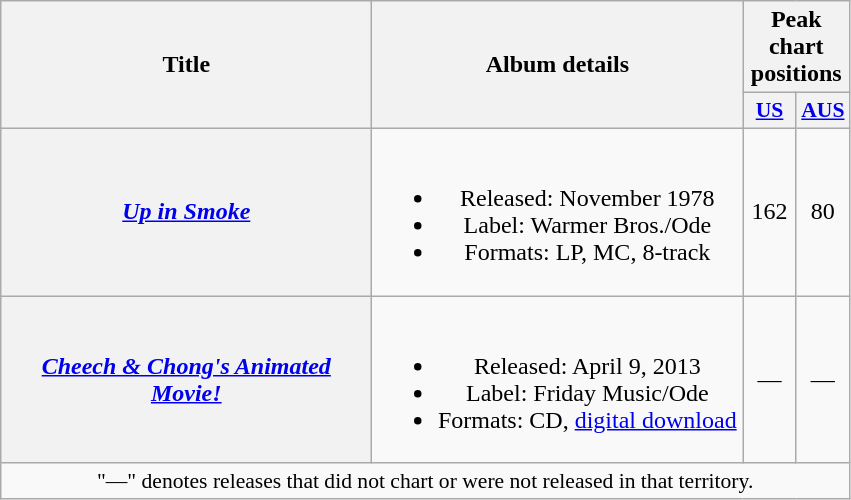<table class="wikitable plainrowheaders" style="text-align:center;">
<tr>
<th rowspan="2" scope="col" style="width:15em;">Title</th>
<th rowspan="2" scope="col" style="width:15em;">Album details</th>
<th colspan="2">Peak chart positions</th>
</tr>
<tr>
<th scope="col" style="width:2em;font-size:90%;"><a href='#'>US</a><br></th>
<th scope="col" style="width:2em;font-size:90%;"><a href='#'>AUS</a><br></th>
</tr>
<tr>
<th scope="row"><em><a href='#'>Up in Smoke</a></em></th>
<td><br><ul><li>Released: November 1978</li><li>Label: Warmer Bros./Ode</li><li>Formats: LP, MC, 8-track</li></ul></td>
<td>162</td>
<td>80</td>
</tr>
<tr>
<th scope="row"><em><a href='#'>Cheech & Chong's Animated Movie!</a></em></th>
<td><br><ul><li>Released: April 9, 2013</li><li>Label: Friday Music/Ode</li><li>Formats: CD, <a href='#'>digital download</a></li></ul></td>
<td>—</td>
<td>—</td>
</tr>
<tr>
<td colspan="4" style="font-size:90%">"—" denotes releases that did not chart or were not released in that territory.</td>
</tr>
</table>
